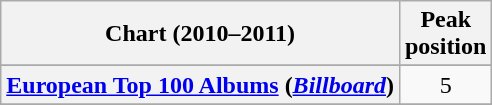<table class="wikitable sortable plainrowheaders">
<tr>
<th>Chart (2010–2011)</th>
<th>Peak<br>position</th>
</tr>
<tr>
</tr>
<tr>
</tr>
<tr>
</tr>
<tr>
</tr>
<tr>
</tr>
<tr>
</tr>
<tr>
</tr>
<tr>
<th scope="row"><a href='#'>European Top 100 Albums</a> (<em><a href='#'>Billboard</a></em>)</th>
<td style="text-align:center;">5</td>
</tr>
<tr>
</tr>
<tr>
</tr>
<tr>
</tr>
<tr>
</tr>
<tr>
</tr>
<tr>
</tr>
<tr>
</tr>
<tr>
</tr>
<tr>
</tr>
<tr>
</tr>
<tr>
</tr>
</table>
